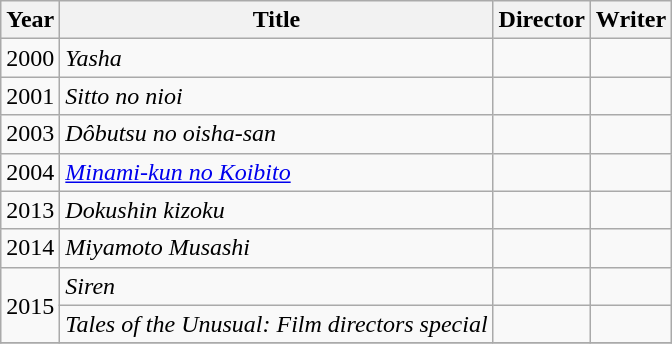<table class="wikitable">
<tr>
<th>Year</th>
<th>Title</th>
<th>Director</th>
<th>Writer</th>
</tr>
<tr>
<td>2000</td>
<td><em>Yasha</em></td>
<td></td>
<td></td>
</tr>
<tr>
<td>2001</td>
<td><em>Sitto no nioi</em></td>
<td></td>
<td></td>
</tr>
<tr>
<td>2003</td>
<td><em>Dôbutsu no oisha-san</em></td>
<td></td>
<td></td>
</tr>
<tr>
<td>2004</td>
<td><em><a href='#'>Minami-kun no Koibito</a></em></td>
<td></td>
<td></td>
</tr>
<tr>
<td>2013</td>
<td><em>Dokushin kizoku</em></td>
<td></td>
<td></td>
</tr>
<tr>
<td>2014</td>
<td><em>Miyamoto Musashi</em></td>
<td></td>
<td></td>
</tr>
<tr>
<td rowspan=2>2015</td>
<td><em>Siren</em></td>
<td></td>
<td></td>
</tr>
<tr>
<td><em>Tales of the Unusual: Film directors special</em></td>
<td></td>
<td></td>
</tr>
<tr>
</tr>
</table>
